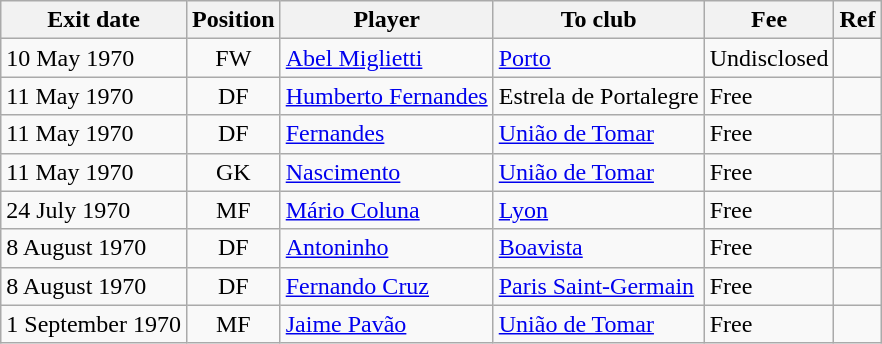<table class="wikitable">
<tr>
<th>Exit date</th>
<th>Position</th>
<th>Player</th>
<th>To club</th>
<th>Fee</th>
<th>Ref</th>
</tr>
<tr>
<td>10 May 1970</td>
<td style="text-align:center;">FW</td>
<td style="text-align:left;"><a href='#'>Abel Miglietti</a></td>
<td style="text-align:left;"><a href='#'>Porto</a></td>
<td>Undisclosed</td>
<td></td>
</tr>
<tr>
<td>11 May 1970</td>
<td style="text-align:center;">DF</td>
<td style="text-align:left;"><a href='#'>Humberto Fernandes</a></td>
<td style="text-align:left;">Estrela de Portalegre</td>
<td>Free</td>
<td></td>
</tr>
<tr>
<td>11 May 1970</td>
<td style="text-align:center;">DF</td>
<td style="text-align:left;"><a href='#'>Fernandes</a></td>
<td style="text-align:left;"><a href='#'>União de Tomar</a></td>
<td>Free</td>
<td></td>
</tr>
<tr>
<td>11 May 1970</td>
<td style="text-align:center;">GK</td>
<td style="text-align:left;"><a href='#'>Nascimento</a></td>
<td style="text-align:left;"><a href='#'>União de Tomar</a></td>
<td>Free</td>
<td></td>
</tr>
<tr>
<td>24 July 1970</td>
<td style="text-align:center;">MF</td>
<td style="text-align:left;"><a href='#'>Mário Coluna</a></td>
<td style="text-align:left;"><a href='#'>Lyon</a></td>
<td>Free</td>
<td></td>
</tr>
<tr>
<td>8 August 1970</td>
<td style="text-align:center;">DF</td>
<td style="text-align:left;"><a href='#'>Antoninho</a></td>
<td style="text-align:left;"><a href='#'>Boavista</a></td>
<td>Free</td>
<td></td>
</tr>
<tr>
<td>8 August 1970</td>
<td style="text-align:center;">DF</td>
<td style="text-align:left;"><a href='#'>Fernando Cruz</a></td>
<td style="text-align:left;"><a href='#'>Paris Saint-Germain</a></td>
<td>Free</td>
<td></td>
</tr>
<tr>
<td>1 September 1970</td>
<td style="text-align:center;">MF</td>
<td style="text-align:left;"><a href='#'>Jaime Pavão</a></td>
<td style="text-align:left;"><a href='#'>União de Tomar</a></td>
<td>Free</td>
<td></td>
</tr>
</table>
